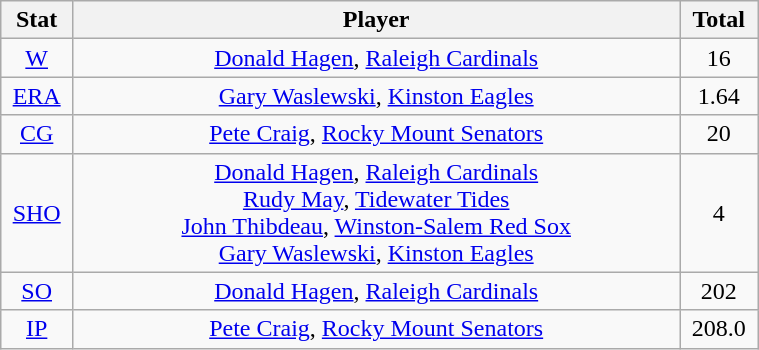<table class="wikitable" width="40%" style="text-align:center;">
<tr>
<th width="5%">Stat</th>
<th width="60%">Player</th>
<th width="5%">Total</th>
</tr>
<tr>
<td><a href='#'>W</a></td>
<td><a href='#'>Donald Hagen</a>, <a href='#'>Raleigh Cardinals</a></td>
<td>16</td>
</tr>
<tr>
<td><a href='#'>ERA</a></td>
<td><a href='#'>Gary Waslewski</a>, <a href='#'>Kinston Eagles</a></td>
<td>1.64</td>
</tr>
<tr>
<td><a href='#'>CG</a></td>
<td><a href='#'>Pete Craig</a>, <a href='#'>Rocky Mount Senators</a></td>
<td>20</td>
</tr>
<tr>
<td><a href='#'>SHO</a></td>
<td><a href='#'>Donald Hagen</a>, <a href='#'>Raleigh Cardinals</a> <br> <a href='#'>Rudy May</a>, <a href='#'>Tidewater Tides</a> <br> <a href='#'>John Thibdeau</a>, <a href='#'>Winston-Salem Red Sox</a> <br> <a href='#'>Gary Waslewski</a>, <a href='#'>Kinston Eagles</a></td>
<td>4</td>
</tr>
<tr>
<td><a href='#'>SO</a></td>
<td><a href='#'>Donald Hagen</a>, <a href='#'>Raleigh Cardinals</a></td>
<td>202</td>
</tr>
<tr>
<td><a href='#'>IP</a></td>
<td><a href='#'>Pete Craig</a>, <a href='#'>Rocky Mount Senators</a></td>
<td>208.0</td>
</tr>
</table>
